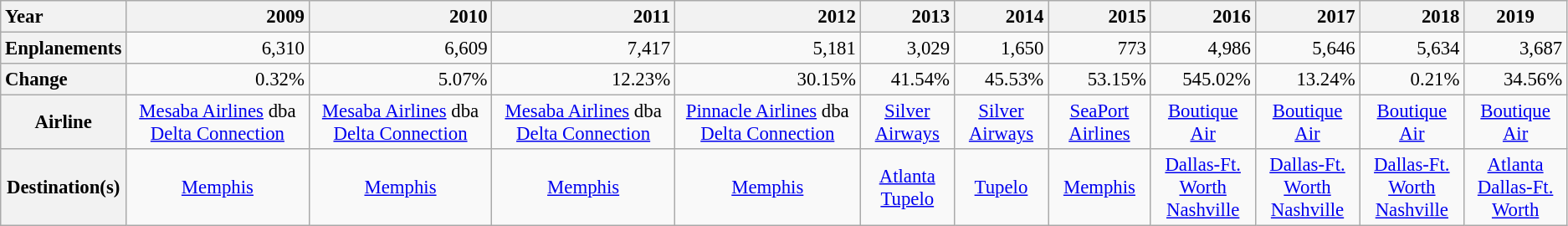<table class="wikitable" style="font-size:95%;">
<tr>
<th style="text-align:left;">Year</th>
<th style="text-align:right;">2009 </th>
<th style="text-align:right;">2010 </th>
<th style="text-align:right;">2011 </th>
<th style="text-align:right;">2012 </th>
<th style="text-align:right;">2013</th>
<th style="text-align:right;">2014</th>
<th style="text-align:right;">2015</th>
<th style="text-align:right;">2016</th>
<th style="text-align:right;">2017</th>
<th style="text-align:right;">2018</th>
<th>2019</th>
</tr>
<tr>
<th style="text-align:left;">Enplanements</th>
<td style="text-align:right;">6,310</td>
<td style="text-align:right;">6,609</td>
<td style="text-align:right;">7,417</td>
<td style="text-align:right;">5,181</td>
<td style="text-align:right;">3,029</td>
<td style="text-align:right;">1,650</td>
<td style="text-align:right;">773</td>
<td style="text-align:right;">4,986</td>
<td style="text-align:right;">5,646</td>
<td style="text-align:right;">5,634</td>
<td style="text-align:right;">3,687</td>
</tr>
<tr>
<th style="text-align:left;">Change</th>
<td style="text-align:right;">0.32%</td>
<td style="text-align:right;">5.07%</td>
<td style="text-align:right;">12.23%</td>
<td style="text-align:right;">30.15%</td>
<td style="text-align:right;">41.54%</td>
<td style="text-align:right;">45.53%</td>
<td style="text-align:right;">53.15%</td>
<td style="text-align:right;">545.02%</td>
<td style="text-align:right;">13.24%</td>
<td style="text-align:right;">0.21%</td>
<td style="text-align:right;">34.56%</td>
</tr>
<tr>
<th>Airline</th>
<td style="text-align:center;"><a href='#'>Mesaba Airlines</a> dba <a href='#'>Delta Connection</a></td>
<td style="text-align:center;"><a href='#'>Mesaba Airlines</a> dba <a href='#'>Delta Connection</a></td>
<td style="text-align:center;"><a href='#'>Mesaba Airlines</a> dba <a href='#'>Delta Connection</a></td>
<td style="text-align:center;"><a href='#'>Pinnacle Airlines</a> dba <a href='#'>Delta Connection</a></td>
<td style="text-align:center;"><a href='#'>Silver Airways</a></td>
<td style="text-align:center;"><a href='#'>Silver Airways</a></td>
<td style="text-align:center;"><a href='#'>SeaPort Airlines</a></td>
<td style="text-align:center;"><a href='#'>Boutique Air</a></td>
<td style="text-align:center;"><a href='#'>Boutique Air</a></td>
<td style="text-align:center;"><a href='#'>Boutique Air</a></td>
<td style="text-align:center;"><a href='#'>Boutique Air</a></td>
</tr>
<tr>
<th>Destination(s)</th>
<td style="text-align:center;"><a href='#'>Memphis</a></td>
<td style="text-align:center;"><a href='#'>Memphis</a></td>
<td style="text-align:center;"><a href='#'>Memphis</a></td>
<td style="text-align:center;"><a href='#'>Memphis</a></td>
<td style="text-align:center;"><a href='#'>Atlanta</a><br><a href='#'>Tupelo</a></td>
<td style="text-align:center;"><a href='#'>Tupelo</a></td>
<td style="text-align:center;"><a href='#'>Memphis</a></td>
<td style="text-align:center;"><a href='#'>Dallas-Ft. Worth</a><br><a href='#'>Nashville</a></td>
<td style="text-align:center;"><a href='#'>Dallas-Ft. Worth</a><br><a href='#'>Nashville</a></td>
<td style="text-align:center;"><a href='#'>Dallas-Ft. Worth</a><br><a href='#'>Nashville</a></td>
<td style="text-align:center;"><a href='#'>Atlanta</a><br><a href='#'>Dallas-Ft. Worth</a></td>
</tr>
</table>
